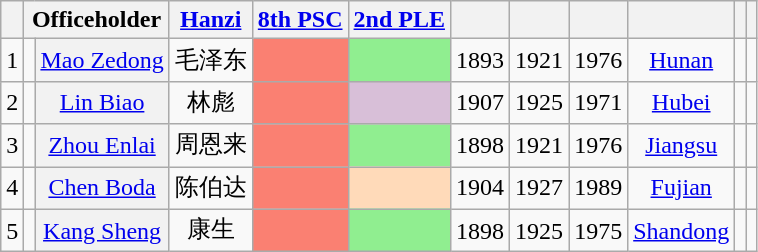<table class="wikitable sortable" style=text-align:center>
<tr>
<th scope=col></th>
<th scope=col colspan="2">Officeholder</th>
<th scope=col><a href='#'>Hanzi</a></th>
<th scope=col unsortable><a href='#'>8th PSC</a></th>
<th scope=col unsortable><a href='#'>2nd PLE</a></th>
<th scope=col></th>
<th scope=col></th>
<th scope=col></th>
<th scope=col></th>
<th scope=col></th>
<th scope=col class="unsortable"></th>
</tr>
<tr>
<td>1</td>
<td></td>
<th align="center" scope="row" style="font-weight:normal;"><a href='#'>Mao Zedong</a></th>
<td data-sort-value="4">毛泽东</td>
<td bgcolor = Salmon></td>
<td bgcolor = LightGreen></td>
<td>1893</td>
<td>1921</td>
<td>1976</td>
<td><a href='#'>Hunan</a></td>
<td></td>
<td></td>
</tr>
<tr>
<td>2</td>
<td></td>
<th align="center" scope="row" style="font-weight:normal;"><a href='#'>Lin Biao</a></th>
<td data-sort-value="4">林彪</td>
<td bgcolor = Salmon></td>
<td bgcolor = Thistle></td>
<td>1907</td>
<td>1925</td>
<td>1971</td>
<td><a href='#'>Hubei</a></td>
<td></td>
<td></td>
</tr>
<tr>
<td>3</td>
<td></td>
<th align="center" scope="row" style="font-weight:normal;"><a href='#'>Zhou Enlai</a></th>
<td data-sort-value="128">周恩来</td>
<td bgcolor = Salmon></td>
<td bgcolor = LightGreen></td>
<td>1898</td>
<td>1921</td>
<td>1976</td>
<td><a href='#'>Jiangsu</a></td>
<td></td>
<td></td>
</tr>
<tr>
<td>4</td>
<td></td>
<th align="center" scope="row" style="font-weight:normal;"><a href='#'>Chen Boda</a></th>
<td data-sort-value="15">陈伯达</td>
<td bgcolor = Salmon></td>
<td bgcolor = PeachPuff></td>
<td>1904</td>
<td>1927</td>
<td>1989</td>
<td><a href='#'>Fujian</a></td>
<td></td>
<td></td>
</tr>
<tr>
<td>5</td>
<td></td>
<th align="center" scope="row" style="font-weight:normal;"><a href='#'>Kang Sheng</a></th>
<td data-sort-value="160">康生</td>
<td bgcolor = Salmon></td>
<td bgcolor = LightGreen></td>
<td>1898</td>
<td>1925</td>
<td>1975</td>
<td><a href='#'>Shandong</a></td>
<td></td>
<td></td>
</tr>
</table>
